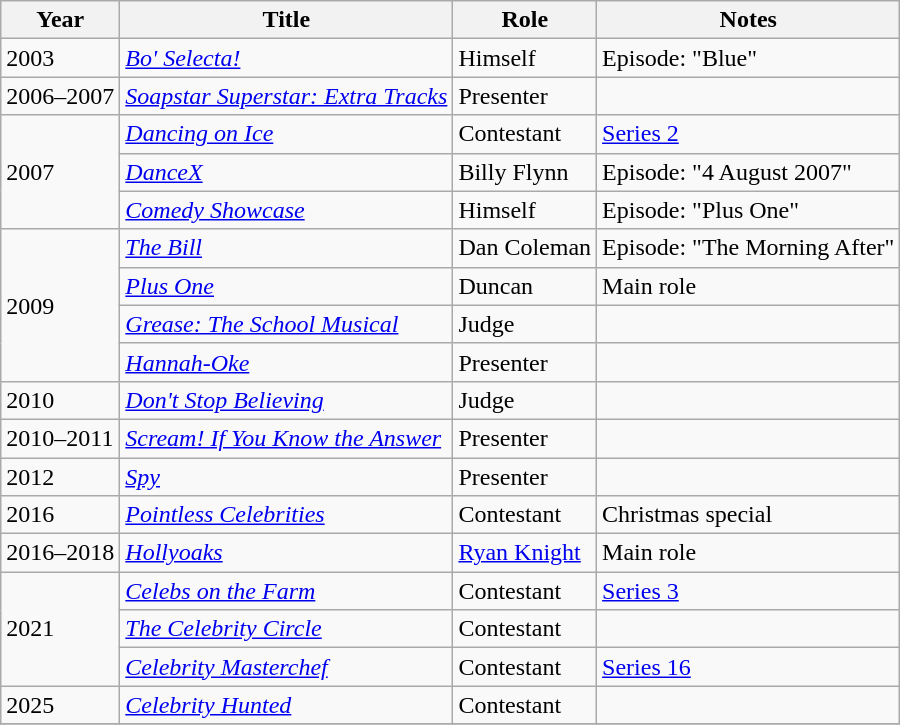<table class="wikitable">
<tr>
<th>Year</th>
<th>Title</th>
<th>Role</th>
<th class="unsortable">Notes</th>
</tr>
<tr>
<td>2003</td>
<td><em><a href='#'>Bo' Selecta!</a></em></td>
<td>Himself</td>
<td>Episode: "Blue"</td>
</tr>
<tr>
<td>2006–2007</td>
<td><em><a href='#'>Soapstar Superstar: Extra Tracks</a></em></td>
<td>Presenter</td>
<td></td>
</tr>
<tr>
<td rowspan="3">2007</td>
<td><em><a href='#'>Dancing on Ice</a></em></td>
<td>Contestant</td>
<td><a href='#'>Series 2</a></td>
</tr>
<tr>
<td><em><a href='#'>DanceX</a></em></td>
<td>Billy Flynn</td>
<td>Episode: "4 August 2007"</td>
</tr>
<tr>
<td><em><a href='#'>Comedy Showcase</a></em></td>
<td>Himself</td>
<td>Episode: "Plus One"</td>
</tr>
<tr>
<td rowspan="4">2009</td>
<td><em><a href='#'>The Bill</a></em></td>
<td>Dan Coleman</td>
<td>Episode: "The Morning After"</td>
</tr>
<tr>
<td><em><a href='#'>Plus One</a></em></td>
<td>Duncan</td>
<td>Main role</td>
</tr>
<tr>
<td><em><a href='#'>Grease: The School Musical</a></em></td>
<td>Judge</td>
<td></td>
</tr>
<tr>
<td><em><a href='#'>Hannah-Oke</a></em></td>
<td>Presenter</td>
<td></td>
</tr>
<tr>
<td>2010</td>
<td><em><a href='#'>Don't Stop Believing</a></em></td>
<td>Judge</td>
<td></td>
</tr>
<tr>
<td>2010–2011</td>
<td><em><a href='#'>Scream! If You Know the Answer</a></em></td>
<td>Presenter</td>
<td></td>
</tr>
<tr>
<td>2012</td>
<td><em><a href='#'>Spy</a></em></td>
<td>Presenter</td>
<td></td>
</tr>
<tr>
<td>2016</td>
<td><em><a href='#'>Pointless Celebrities</a></em></td>
<td>Contestant</td>
<td>Christmas special</td>
</tr>
<tr>
<td>2016–2018</td>
<td><em><a href='#'>Hollyoaks</a></em></td>
<td><a href='#'>Ryan Knight</a></td>
<td>Main role</td>
</tr>
<tr>
<td rowspan="3">2021</td>
<td><em><a href='#'>Celebs on the Farm</a></em></td>
<td>Contestant</td>
<td><a href='#'>Series 3</a></td>
</tr>
<tr>
<td><em><a href='#'>The Celebrity Circle</a></em></td>
<td>Contestant</td>
<td></td>
</tr>
<tr>
<td><em><a href='#'>Celebrity Masterchef</a></em></td>
<td>Contestant</td>
<td><a href='#'>Series 16</a></td>
</tr>
<tr>
<td>2025</td>
<td><em><a href='#'>Celebrity Hunted</a></em></td>
<td>Contestant</td>
<td></td>
</tr>
<tr>
</tr>
</table>
